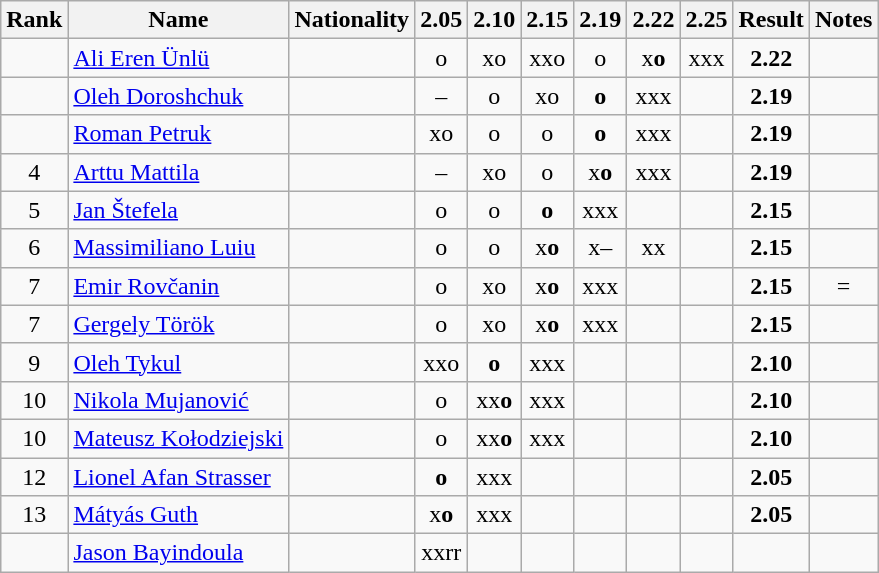<table class="wikitable sortable" style="text-align:center">
<tr>
<th>Rank</th>
<th>Name</th>
<th>Nationality</th>
<th>2.05</th>
<th>2.10</th>
<th>2.15</th>
<th>2.19</th>
<th>2.22</th>
<th>2.25</th>
<th>Result</th>
<th>Notes</th>
</tr>
<tr>
<td></td>
<td align=left><a href='#'>Ali Eren Ünlü</a></td>
<td align=left></td>
<td>o</td>
<td>xo</td>
<td>xxo</td>
<td>o</td>
<td>x<strong>o</strong></td>
<td>xxx</td>
<td><strong>2.22</strong></td>
<td></td>
</tr>
<tr>
<td></td>
<td align=left><a href='#'>Oleh Doroshchuk</a></td>
<td align=left></td>
<td>–</td>
<td>o</td>
<td>xo</td>
<td><strong>o</strong></td>
<td>xxx</td>
<td></td>
<td><strong>2.19</strong></td>
<td></td>
</tr>
<tr>
<td></td>
<td align=left><a href='#'>Roman Petruk</a></td>
<td align=left></td>
<td>xo</td>
<td>o</td>
<td>o</td>
<td><strong>o</strong></td>
<td>xxx</td>
<td></td>
<td><strong>2.19</strong></td>
<td></td>
</tr>
<tr>
<td>4</td>
<td align=left><a href='#'>Arttu Mattila</a></td>
<td align=left></td>
<td>–</td>
<td>xo</td>
<td>o</td>
<td>x<strong>o</strong></td>
<td>xxx</td>
<td></td>
<td><strong>2.19</strong></td>
<td></td>
</tr>
<tr>
<td>5</td>
<td align=left><a href='#'>Jan Štefela</a></td>
<td align=left></td>
<td>o</td>
<td>o</td>
<td><strong>o</strong></td>
<td>xxx</td>
<td></td>
<td></td>
<td><strong>2.15</strong></td>
<td></td>
</tr>
<tr>
<td>6</td>
<td align=left><a href='#'>Massimiliano Luiu</a></td>
<td align=left></td>
<td>o</td>
<td>o</td>
<td>x<strong>o</strong></td>
<td>x–</td>
<td>xx</td>
<td></td>
<td><strong>2.15</strong></td>
<td></td>
</tr>
<tr>
<td>7</td>
<td align=left><a href='#'>Emir Rovčanin</a></td>
<td align=left></td>
<td>o</td>
<td>xo</td>
<td>x<strong>o</strong></td>
<td>xxx</td>
<td></td>
<td></td>
<td><strong>2.15</strong></td>
<td>=</td>
</tr>
<tr>
<td>7</td>
<td align=left><a href='#'>Gergely Török</a></td>
<td align=left></td>
<td>o</td>
<td>xo</td>
<td>x<strong>o</strong></td>
<td>xxx</td>
<td></td>
<td></td>
<td><strong>2.15</strong></td>
<td></td>
</tr>
<tr>
<td>9</td>
<td align=left><a href='#'>Oleh Tykul</a></td>
<td align=left></td>
<td>xxo</td>
<td><strong>o</strong></td>
<td>xxx</td>
<td></td>
<td></td>
<td></td>
<td><strong>2.10</strong></td>
<td></td>
</tr>
<tr>
<td>10</td>
<td align=left><a href='#'>Nikola Mujanović</a></td>
<td align=left></td>
<td>o</td>
<td>xx<strong>o</strong></td>
<td>xxx</td>
<td></td>
<td></td>
<td></td>
<td><strong>2.10</strong></td>
<td></td>
</tr>
<tr>
<td>10</td>
<td align=left><a href='#'>Mateusz Kołodziejski</a></td>
<td align=left></td>
<td>o</td>
<td>xx<strong>o</strong></td>
<td>xxx</td>
<td></td>
<td></td>
<td></td>
<td><strong>2.10</strong></td>
<td></td>
</tr>
<tr>
<td>12</td>
<td align=left><a href='#'>Lionel Afan Strasser</a></td>
<td align=left></td>
<td><strong>o</strong></td>
<td>xxx</td>
<td></td>
<td></td>
<td></td>
<td></td>
<td><strong>2.05</strong></td>
<td></td>
</tr>
<tr>
<td>13</td>
<td align=left><a href='#'>Mátyás Guth</a></td>
<td align=left></td>
<td>x<strong>o</strong></td>
<td>xxx</td>
<td></td>
<td></td>
<td></td>
<td></td>
<td><strong>2.05</strong></td>
<td></td>
</tr>
<tr>
<td></td>
<td align=left><a href='#'>Jason Bayindoula</a></td>
<td align=left></td>
<td>xxrr</td>
<td></td>
<td></td>
<td></td>
<td></td>
<td></td>
<td><strong></strong></td>
<td></td>
</tr>
</table>
